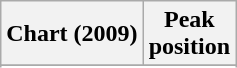<table class="wikitable sortable plainrowheaders" style="text-align:center">
<tr>
<th scope="col">Chart (2009)</th>
<th scope="col">Peak<br>position</th>
</tr>
<tr>
</tr>
<tr>
</tr>
<tr>
</tr>
</table>
